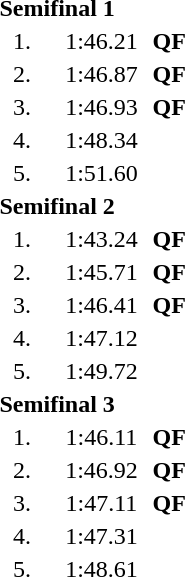<table style="text-align:center">
<tr>
<td colspan=4 align=left><strong>Semifinal 1</strong></td>
</tr>
<tr>
<td width=30>1.</td>
<td align=left></td>
<td width=60>1:46.21</td>
<td><strong>QF</strong></td>
</tr>
<tr>
<td>2.</td>
<td align=left></td>
<td>1:46.87</td>
<td><strong>QF</strong></td>
</tr>
<tr>
<td>3.</td>
<td align=left></td>
<td>1:46.93</td>
<td><strong>QF</strong></td>
</tr>
<tr>
<td>4.</td>
<td align=left></td>
<td>1:48.34</td>
<td></td>
</tr>
<tr>
<td>5.</td>
<td align=left></td>
<td>1:51.60</td>
<td></td>
</tr>
<tr>
<td colspan=4 align=left><strong>Semifinal 2</strong></td>
</tr>
<tr>
<td width=30>1.</td>
<td align=left></td>
<td width=60>1:43.24</td>
<td><strong>QF</strong></td>
</tr>
<tr>
<td>2.</td>
<td align=left></td>
<td>1:45.71</td>
<td><strong>QF</strong></td>
</tr>
<tr>
<td>3.</td>
<td align=left></td>
<td>1:46.41</td>
<td><strong>QF</strong></td>
</tr>
<tr>
<td>4.</td>
<td align=left></td>
<td>1:47.12</td>
<td></td>
</tr>
<tr>
<td>5.</td>
<td align=left></td>
<td>1:49.72</td>
<td></td>
</tr>
<tr>
<td colspan=4 align=left><strong>Semifinal 3</strong></td>
</tr>
<tr>
<td width=30>1.</td>
<td align=left></td>
<td width=60>1:46.11</td>
<td><strong>QF</strong></td>
</tr>
<tr>
<td>2.</td>
<td align=left></td>
<td>1:46.92</td>
<td><strong>QF</strong></td>
</tr>
<tr>
<td>3.</td>
<td align=left></td>
<td>1:47.11</td>
<td><strong>QF</strong></td>
</tr>
<tr>
<td>4.</td>
<td align=left></td>
<td>1:47.31</td>
<td></td>
</tr>
<tr>
<td>5.</td>
<td align=left></td>
<td>1:48.61</td>
<td></td>
</tr>
</table>
